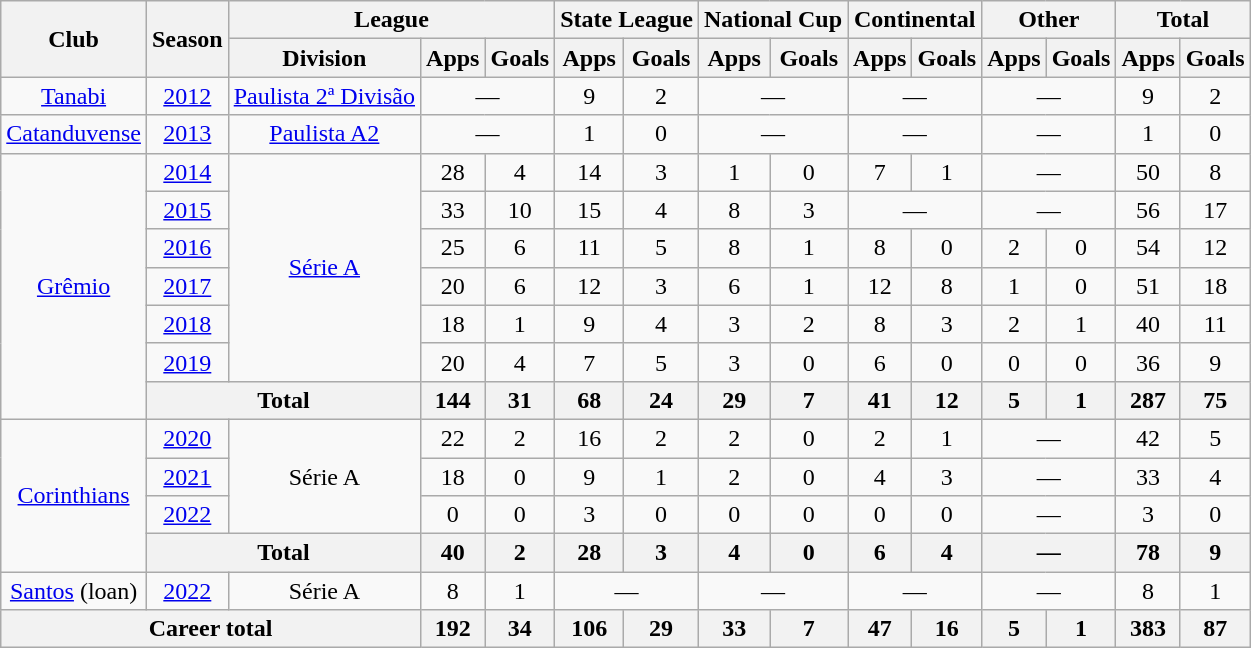<table class="wikitable" style="text-align: center;">
<tr>
<th rowspan="2">Club</th>
<th rowspan="2">Season</th>
<th colspan="3">League</th>
<th colspan="2">State League</th>
<th colspan="2">National Cup</th>
<th colspan="2">Continental</th>
<th colspan="2">Other</th>
<th colspan="2">Total</th>
</tr>
<tr>
<th>Division</th>
<th>Apps</th>
<th>Goals</th>
<th>Apps</th>
<th>Goals</th>
<th>Apps</th>
<th>Goals</th>
<th>Apps</th>
<th>Goals</th>
<th>Apps</th>
<th>Goals</th>
<th>Apps</th>
<th>Goals</th>
</tr>
<tr>
<td><a href='#'>Tanabi</a></td>
<td><a href='#'>2012</a></td>
<td><a href='#'>Paulista 2ª Divisão</a></td>
<td colspan="2">—</td>
<td>9</td>
<td>2</td>
<td colspan="2">—</td>
<td colspan="2">—</td>
<td colspan="2">—</td>
<td>9</td>
<td>2</td>
</tr>
<tr>
<td><a href='#'>Catanduvense</a></td>
<td><a href='#'>2013</a></td>
<td><a href='#'>Paulista A2</a></td>
<td colspan="2">—</td>
<td>1</td>
<td>0</td>
<td colspan="2">—</td>
<td colspan="2">—</td>
<td colspan="2">—</td>
<td>1</td>
<td>0</td>
</tr>
<tr>
<td rowspan="7"><a href='#'>Grêmio</a></td>
<td><a href='#'>2014</a></td>
<td rowspan="6"><a href='#'>Série A</a></td>
<td>28</td>
<td>4</td>
<td>14</td>
<td>3</td>
<td>1</td>
<td>0</td>
<td>7</td>
<td>1</td>
<td colspan="2">—</td>
<td>50</td>
<td>8</td>
</tr>
<tr>
<td><a href='#'>2015</a></td>
<td>33</td>
<td>10</td>
<td>15</td>
<td>4</td>
<td>8</td>
<td>3</td>
<td colspan="2">—</td>
<td colspan="2">—</td>
<td>56</td>
<td>17</td>
</tr>
<tr>
<td><a href='#'>2016</a></td>
<td>25</td>
<td>6</td>
<td>11</td>
<td>5</td>
<td>8</td>
<td>1</td>
<td>8</td>
<td>0</td>
<td>2</td>
<td>0</td>
<td>54</td>
<td>12</td>
</tr>
<tr>
<td><a href='#'>2017</a></td>
<td>20</td>
<td>6</td>
<td>12</td>
<td>3</td>
<td>6</td>
<td>1</td>
<td>12</td>
<td>8</td>
<td>1</td>
<td>0</td>
<td>51</td>
<td>18</td>
</tr>
<tr>
<td><a href='#'>2018</a></td>
<td>18</td>
<td>1</td>
<td>9</td>
<td>4</td>
<td>3</td>
<td>2</td>
<td>8</td>
<td>3</td>
<td>2</td>
<td>1</td>
<td>40</td>
<td>11</td>
</tr>
<tr>
<td><a href='#'>2019</a></td>
<td>20</td>
<td>4</td>
<td>7</td>
<td>5</td>
<td>3</td>
<td>0</td>
<td>6</td>
<td>0</td>
<td>0</td>
<td>0</td>
<td>36</td>
<td>9</td>
</tr>
<tr>
<th colspan="2">Total</th>
<th>144</th>
<th>31</th>
<th>68</th>
<th>24</th>
<th>29</th>
<th>7</th>
<th>41</th>
<th>12</th>
<th>5</th>
<th>1</th>
<th>287</th>
<th>75</th>
</tr>
<tr>
<td rowspan="4"><a href='#'>Corinthians</a></td>
<td><a href='#'>2020</a></td>
<td rowspan="3">Série A</td>
<td>22</td>
<td>2</td>
<td>16</td>
<td>2</td>
<td>2</td>
<td>0</td>
<td>2</td>
<td>1</td>
<td colspan="2">—</td>
<td>42</td>
<td>5</td>
</tr>
<tr>
<td><a href='#'>2021</a></td>
<td>18</td>
<td>0</td>
<td>9</td>
<td>1</td>
<td>2</td>
<td>0</td>
<td>4</td>
<td>3</td>
<td colspan="2">—</td>
<td>33</td>
<td>4</td>
</tr>
<tr>
<td><a href='#'>2022</a></td>
<td>0</td>
<td>0</td>
<td>3</td>
<td>0</td>
<td>0</td>
<td>0</td>
<td>0</td>
<td>0</td>
<td colspan="2">—</td>
<td>3</td>
<td>0</td>
</tr>
<tr>
<th colspan="2">Total</th>
<th>40</th>
<th>2</th>
<th>28</th>
<th>3</th>
<th>4</th>
<th>0</th>
<th>6</th>
<th>4</th>
<th colspan="2">—</th>
<th>78</th>
<th>9</th>
</tr>
<tr>
<td><a href='#'>Santos</a> (loan)</td>
<td><a href='#'>2022</a></td>
<td>Série A</td>
<td>8</td>
<td>1</td>
<td colspan="2">—</td>
<td colspan="2">—</td>
<td colspan="2">—</td>
<td colspan="2">—</td>
<td>8</td>
<td>1</td>
</tr>
<tr>
<th colspan="3">Career total</th>
<th>192</th>
<th>34</th>
<th>106</th>
<th>29</th>
<th>33</th>
<th>7</th>
<th>47</th>
<th>16</th>
<th>5</th>
<th>1</th>
<th>383</th>
<th>87</th>
</tr>
</table>
